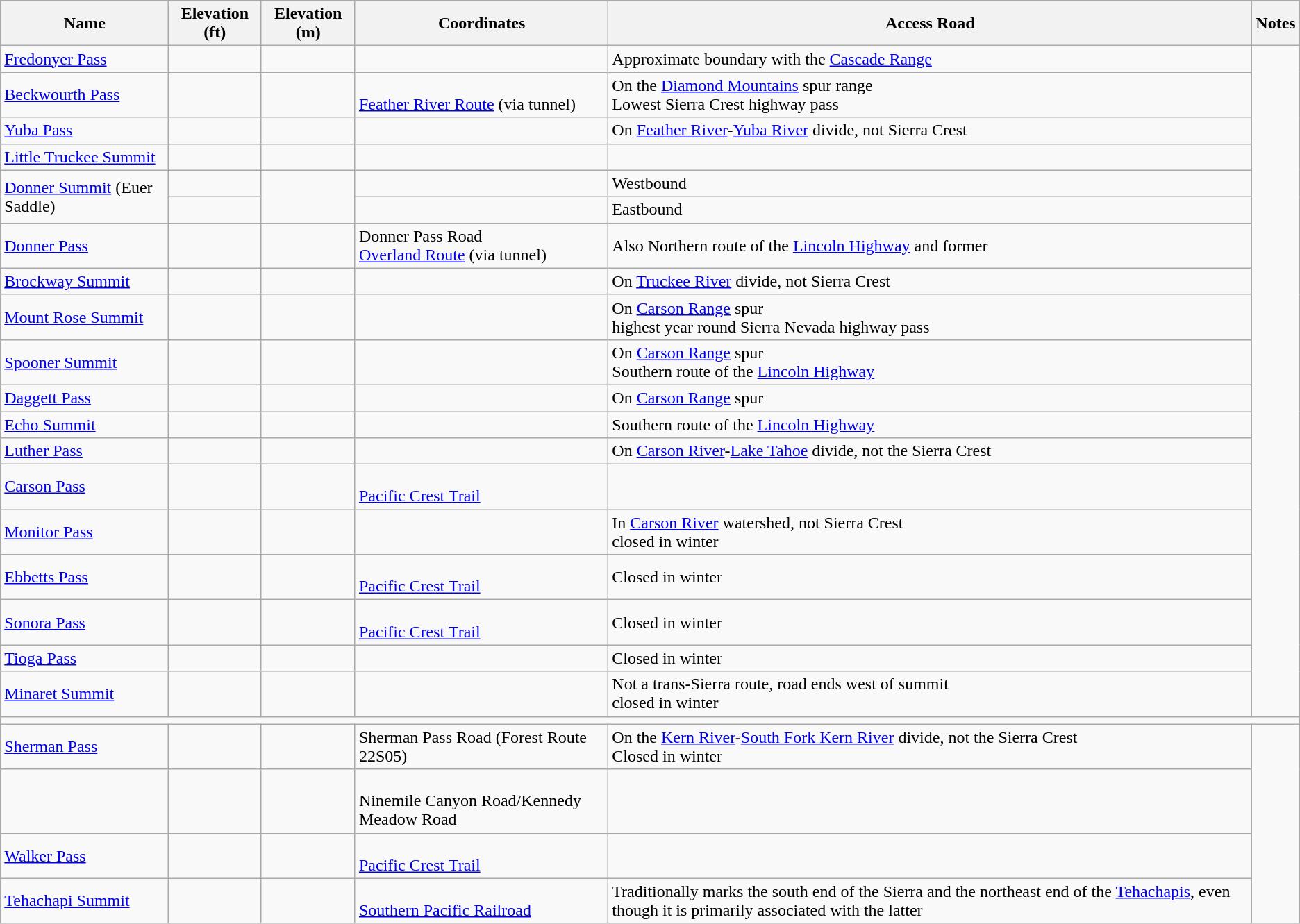<table class="wikitable sortable plainrowheaders">
<tr>
<th scope="col">Name</th>
<th scope="col">Elevation (ft)</th>
<th scope="col">Elevation (m)</th>
<th scope="col">Coordinates</th>
<th scope="col" class="unsortable">Access Road</th>
<th scope="col" class="unsortable">Notes</th>
</tr>
<tr>
<td><a href='#'>Fredonyer Pass</a></td>
<td></td>
<td></td>
<td></td>
<td>Approximate boundary with the <a href='#'>Cascade Range</a></td>
</tr>
<tr>
<td><a href='#'>Beckwourth Pass</a></td>
<td></td>
<td></td>
<td><br> <a href='#'>Feather River Route</a> (via tunnel)</td>
<td>On the <a href='#'>Diamond Mountains</a> spur range <br> Lowest Sierra Crest highway pass</td>
</tr>
<tr>
<td><a href='#'>Yuba Pass</a></td>
<td></td>
<td></td>
<td></td>
<td>On <a href='#'>Feather River</a>-<a href='#'>Yuba River</a> divide, not Sierra Crest</td>
</tr>
<tr>
<td><a href='#'>Little Truckee Summit</a></td>
<td></td>
<td></td>
<td></td>
<td></td>
</tr>
<tr>
<td rowspan=2><a href='#'>Donner Summit</a> (Euer Saddle)</td>
<td></td>
<td rowspan=2></td>
<td></td>
<td>Westbound</td>
</tr>
<tr>
<td></td>
<td></td>
<td>Eastbound</td>
</tr>
<tr>
<td><a href='#'>Donner Pass</a></td>
<td></td>
<td></td>
<td>Donner Pass Road <br><a href='#'>Overland Route</a> (via tunnel)</td>
<td>Also Northern route of the <a href='#'>Lincoln Highway</a> and former </td>
</tr>
<tr>
<td><a href='#'>Brockway Summit</a></td>
<td></td>
<td></td>
<td></td>
<td>On <a href='#'>Truckee River</a> divide, not Sierra Crest</td>
</tr>
<tr>
<td><a href='#'>Mount Rose Summit</a></td>
<td></td>
<td></td>
<td></td>
<td>On <a href='#'>Carson Range</a> spur<br>highest year round Sierra Nevada highway pass</td>
</tr>
<tr>
<td><a href='#'>Spooner Summit</a></td>
<td></td>
<td></td>
<td></td>
<td>On <a href='#'>Carson Range</a> spur<br>Southern route of the <a href='#'>Lincoln Highway</a></td>
</tr>
<tr>
<td><a href='#'>Daggett Pass</a></td>
<td></td>
<td></td>
<td></td>
<td>On <a href='#'>Carson Range</a> spur</td>
</tr>
<tr>
<td><a href='#'>Echo Summit</a></td>
<td></td>
<td></td>
<td></td>
<td>Southern route of the <a href='#'>Lincoln Highway</a></td>
</tr>
<tr>
<td><a href='#'>Luther Pass</a></td>
<td></td>
<td></td>
<td></td>
<td>On <a href='#'>Carson River</a>-<a href='#'>Lake Tahoe</a> divide, not the Sierra Crest</td>
</tr>
<tr>
<td><a href='#'>Carson Pass</a></td>
<td></td>
<td></td>
<td><br><a href='#'>Pacific Crest Trail</a></td>
<td></td>
</tr>
<tr>
<td><a href='#'>Monitor Pass</a></td>
<td></td>
<td></td>
<td></td>
<td>In <a href='#'>Carson River</a> watershed, not Sierra Crest<br>closed in winter</td>
</tr>
<tr>
<td><a href='#'>Ebbetts Pass</a></td>
<td></td>
<td></td>
<td><br><a href='#'>Pacific Crest Trail</a></td>
<td>Closed in winter</td>
</tr>
<tr>
<td><a href='#'>Sonora Pass</a></td>
<td></td>
<td></td>
<td><br><a href='#'>Pacific Crest Trail</a></td>
<td>Closed in winter</td>
</tr>
<tr>
<td><a href='#'>Tioga Pass</a></td>
<td></td>
<td></td>
<td></td>
<td>Closed in winter</td>
</tr>
<tr>
<td><a href='#'>Minaret Summit</a></td>
<td></td>
<td></td>
<td></td>
<td>Not a trans-Sierra route, road ends west of summit<br>closed in winter</td>
</tr>
<tr>
<td colspan=6></td>
</tr>
<tr>
<td><a href='#'>Sherman Pass</a></td>
<td></td>
<td></td>
<td>Sherman Pass Road (Forest Route 22S05)</td>
<td>On the <a href='#'>Kern River</a>-<a href='#'>South Fork Kern River</a> divide, not the Sierra Crest<br>Closed in winter</td>
</tr>
<tr>
<td></td>
<td></td>
<td></td>
<td><br>Ninemile Canyon Road/Kennedy Meadow Road</td>
<td></td>
</tr>
<tr>
<td><a href='#'>Walker Pass</a></td>
<td></td>
<td></td>
<td><br><a href='#'>Pacific Crest Trail</a></td>
<td></td>
</tr>
<tr>
<td><a href='#'>Tehachapi Summit</a></td>
<td></td>
<td></td>
<td><br><a href='#'>Southern Pacific Railroad</a></td>
<td>Traditionally marks the south end of the Sierra and the northeast end of the <a href='#'>Tehachapis</a>, even though it is primarily associated with the latter</td>
</tr>
</table>
